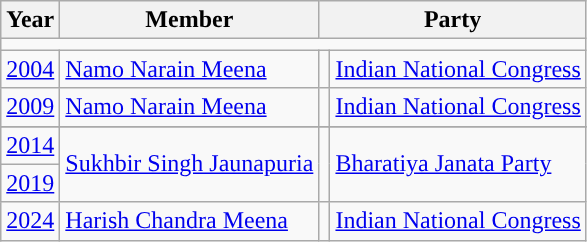<table class="wikitable">
<tr>
<th>Year</th>
<th>Member</th>
<th colspan="2">Party</th>
</tr>
<tr>
<td colspan="4"></td>
</tr>
<tr>
<td><a href='#'>2004</a></td>
<td><a href='#'>Namo Narain Meena</a></td>
<td style="background-color: "></td>
<td><a href='#'>Indian National Congress</a></td>
</tr>
<tr>
<td><a href='#'>2009</a></td>
<td><a href='#'>Namo Narain Meena</a></td>
<td style="background-color: "></td>
<td><a href='#'>Indian National Congress</a></td>
</tr>
<tr>
</tr>
<tr |>
<td><a href='#'>2014</a></td>
<td rowspan=2><a href='#'>Sukhbir Singh Jaunapuria</a></td>
<td rowspan="2" style="background-color: "></td>
<td rowspan=2><a href='#'>Bharatiya Janata Party</a></td>
</tr>
<tr>
<td><a href='#'>2019</a></td>
</tr>
<tr>
<td><a href='#'>2024</a></td>
<td><a href='#'>Harish Chandra Meena</a></td>
<td style="background-color: "></td>
<td><a href='#'>Indian National Congress</a></td>
</tr>
</table>
